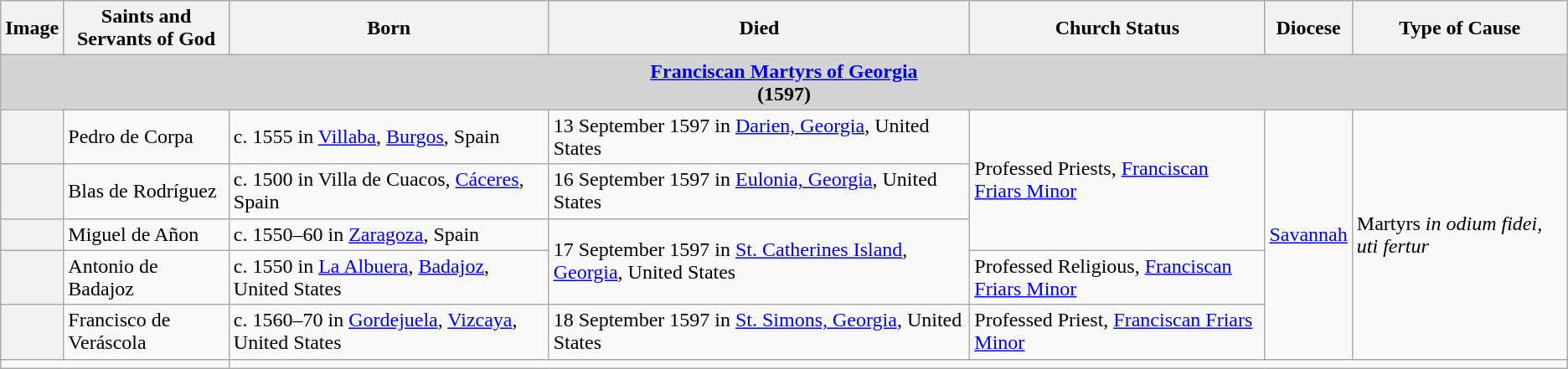<table class="wikitable sortable">
<tr>
<th>Image</th>
<th>Saints and<br>Servants of God</th>
<th>Born</th>
<th>Died</th>
<th>Church Status</th>
<th>Diocese</th>
<th>Type of Cause</th>
</tr>
<tr>
<td colspan="7" style="text-align:center; background:lightgray;white-space:nowrap"><strong><a href='#'>Franciscan Martyrs of Georgia</a> <br>(1597)</strong></td>
</tr>
<tr>
<th scope="row"></th>
<td>Pedro de Corpa</td>
<td>c. 1555 in <a href='#'>Villaba</a>, <a href='#'>Burgos</a>, Spain</td>
<td>13 September 1597 in <a href='#'>Darien, Georgia</a>, United States</td>
<td rowspan="3">Professed Priests, <a href='#'>Franciscan Friars Minor</a></td>
<td rowspan="5"><a href='#'>Savannah</a></td>
<td rowspan="5">Martyrs <em>in odium fidei, uti fertur</em></td>
</tr>
<tr>
<th scope="row"></th>
<td>Blas de Rodríguez</td>
<td>c. 1500 in Villa de Cuacos, <a href='#'>Cáceres</a>, Spain</td>
<td>16 September 1597 in <a href='#'>Eulonia, Georgia</a>, United States</td>
</tr>
<tr>
<th scope="row"></th>
<td>Miguel de Añon</td>
<td>c. 1550–60 in <a href='#'>Zaragoza</a>, Spain</td>
<td rowspan="2">17 September 1597 in <a href='#'>St. Catherines Island</a>, <a href='#'>Georgia</a>, United States</td>
</tr>
<tr>
<th scope="row"></th>
<td>Antonio de Badajoz</td>
<td>c. 1550 in <a href='#'>La Albuera</a>, <a href='#'>Badajoz</a>, United States</td>
<td>Professed Religious, <a href='#'>Franciscan Friars Minor</a></td>
</tr>
<tr>
<th scope="row"></th>
<td>Francisco de Veráscola</td>
<td>c. 1560–70 in <a href='#'>Gordejuela</a>, <a href='#'>Vizcaya</a>, United States</td>
<td>18 September 1597 in <a href='#'>St. Simons, Georgia</a>, United States</td>
<td>Professed Priest, <a href='#'>Franciscan Friars Minor</a></td>
</tr>
<tr>
<td colspan="2"></td>
<td colspan="5"></td>
</tr>
</table>
